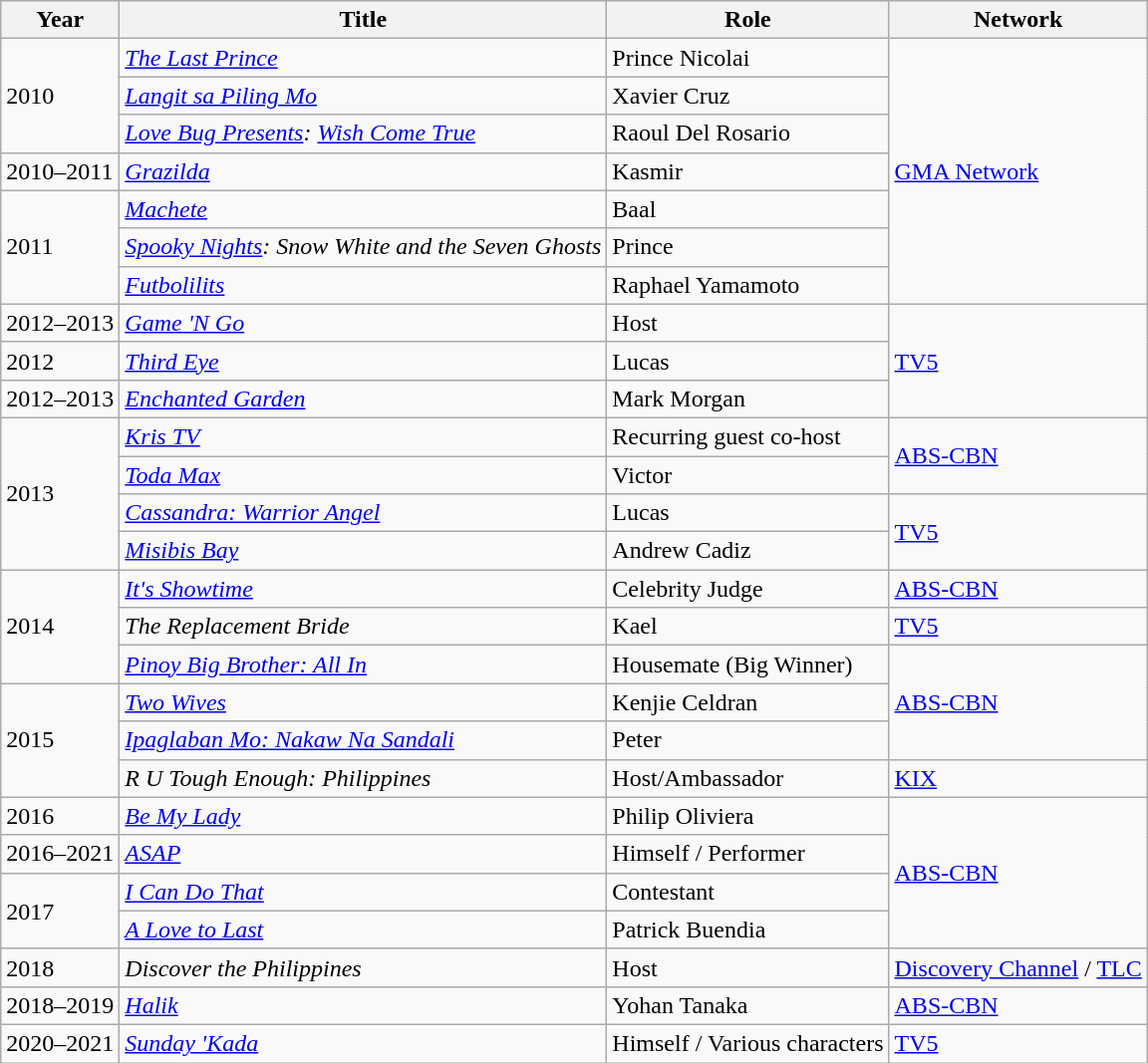<table class="wikitable sortable">
<tr>
<th>Year</th>
<th>Title</th>
<th>Role</th>
<th>Network</th>
</tr>
<tr>
<td rowspan=3>2010</td>
<td><em><a href='#'>The Last Prince</a></em></td>
<td>Prince Nicolai</td>
<td rowspan=7><a href='#'>GMA Network</a></td>
</tr>
<tr>
<td><em><a href='#'>Langit sa Piling Mo</a></em></td>
<td>Xavier Cruz</td>
</tr>
<tr>
<td><em><a href='#'>Love Bug Presents</a>: <a href='#'>Wish Come True</a></em></td>
<td>Raoul Del Rosario</td>
</tr>
<tr>
<td>2010–2011</td>
<td><em><a href='#'>Grazilda</a></em></td>
<td>Kasmir</td>
</tr>
<tr>
<td rowspan=3>2011</td>
<td><em><a href='#'>Machete</a></em></td>
<td>Baal</td>
</tr>
<tr>
<td><em><a href='#'>Spooky Nights</a>: Snow White and the Seven Ghosts</em></td>
<td>Prince</td>
</tr>
<tr>
<td><em><a href='#'>Futbolilits</a></em></td>
<td>Raphael Yamamoto</td>
</tr>
<tr>
<td>2012–2013</td>
<td><em><a href='#'>Game 'N Go</a></em></td>
<td>Host</td>
<td rowspan=3><a href='#'>TV5</a></td>
</tr>
<tr>
<td>2012</td>
<td><em><a href='#'>Third Eye</a></em></td>
<td>Lucas</td>
</tr>
<tr>
<td>2012–2013</td>
<td><em><a href='#'>Enchanted Garden</a></em></td>
<td>Mark Morgan</td>
</tr>
<tr>
<td rowspan=4>2013</td>
<td><em><a href='#'>Kris TV</a></em></td>
<td>Recurring guest co-host</td>
<td rowspan=2><a href='#'>ABS-CBN</a></td>
</tr>
<tr>
<td><em><a href='#'>Toda Max</a></em></td>
<td>Victor</td>
</tr>
<tr>
<td><em><a href='#'>Cassandra: Warrior Angel</a></em></td>
<td>Lucas</td>
<td rowspan=2><a href='#'>TV5</a></td>
</tr>
<tr>
<td><em><a href='#'>Misibis Bay</a></em></td>
<td>Andrew Cadiz</td>
</tr>
<tr>
<td rowspan=3>2014</td>
<td><em><a href='#'>It's Showtime</a></em></td>
<td>Celebrity Judge</td>
<td><a href='#'>ABS-CBN</a></td>
</tr>
<tr>
<td><em>The Replacement Bride</em></td>
<td>Kael</td>
<td><a href='#'>TV5</a></td>
</tr>
<tr>
<td><em><a href='#'>Pinoy Big Brother: All In</a></em></td>
<td>Housemate (Big Winner)</td>
<td rowspan=3><a href='#'>ABS-CBN</a></td>
</tr>
<tr>
<td rowspan=3>2015</td>
<td><em><a href='#'>Two Wives</a></em></td>
<td>Kenjie Celdran</td>
</tr>
<tr>
<td><em><a href='#'>Ipaglaban Mo: Nakaw Na Sandali</a></em></td>
<td>Peter</td>
</tr>
<tr>
<td><em>R U Tough Enough: Philippines</em></td>
<td>Host/Ambassador</td>
<td><a href='#'>KIX</a></td>
</tr>
<tr>
<td>2016</td>
<td><em><a href='#'>Be My Lady</a></em></td>
<td>Philip Oliviera</td>
<td rowspan=4><a href='#'>ABS-CBN</a></td>
</tr>
<tr>
<td>2016–2021</td>
<td><em><a href='#'>ASAP</a></em></td>
<td>Himself / Performer</td>
</tr>
<tr>
<td rowspan=2>2017</td>
<td><em><a href='#'>I Can Do That</a></em></td>
<td>Contestant</td>
</tr>
<tr>
<td><em><a href='#'>A Love to Last</a></em></td>
<td>Patrick Buendia</td>
</tr>
<tr>
<td>2018</td>
<td><em>Discover the Philippines</em></td>
<td>Host</td>
<td><a href='#'>Discovery Channel</a> / <a href='#'>TLC</a></td>
</tr>
<tr>
<td>2018–2019</td>
<td><em><a href='#'>Halik</a></em></td>
<td>Yohan Tanaka</td>
<td><a href='#'>ABS-CBN</a></td>
</tr>
<tr>
<td>2020–2021</td>
<td><em><a href='#'>Sunday 'Kada</a></em></td>
<td>Himself / Various characters</td>
<td><a href='#'>TV5</a></td>
</tr>
</table>
